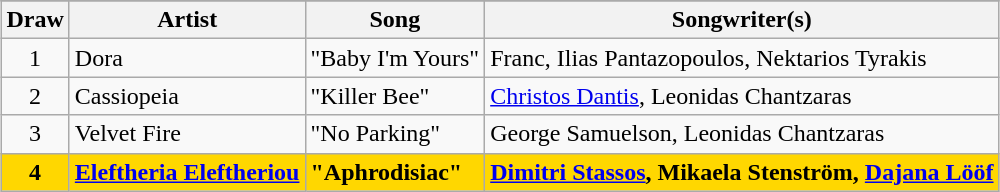<table class="sortable wikitable" style="margin: 1em auto 1em auto; text-align:center">
<tr>
</tr>
<tr>
<th>Draw</th>
<th>Artist</th>
<th>Song</th>
<th class="unsortable">Songwriter(s)</th>
</tr>
<tr>
<td>1</td>
<td align="left">Dora</td>
<td align="left">"Baby I'm Yours"</td>
<td align="left">Franc, Ilias Pantazopoulos, Nektarios Tyrakis</td>
</tr>
<tr>
<td>2</td>
<td align="left">Cassiopeia</td>
<td align="left">"Killer Bee"</td>
<td align="left"><a href='#'>Christos Dantis</a>, Leonidas Chantzaras</td>
</tr>
<tr>
<td>3</td>
<td align="left">Velvet Fire</td>
<td align="left">"No Parking"</td>
<td align="left">George Samuelson, Leonidas Chantzaras</td>
</tr>
<tr style="font-weight:bold; background:gold;">
<td>4</td>
<td align="left"><a href='#'>Eleftheria Eleftheriou</a></td>
<td align="left">"Aphrodisiac"</td>
<td align="left"><a href='#'>Dimitri Stassos</a>, Mikaela Stenström, <a href='#'>Dajana Lööf</a></td>
</tr>
</table>
